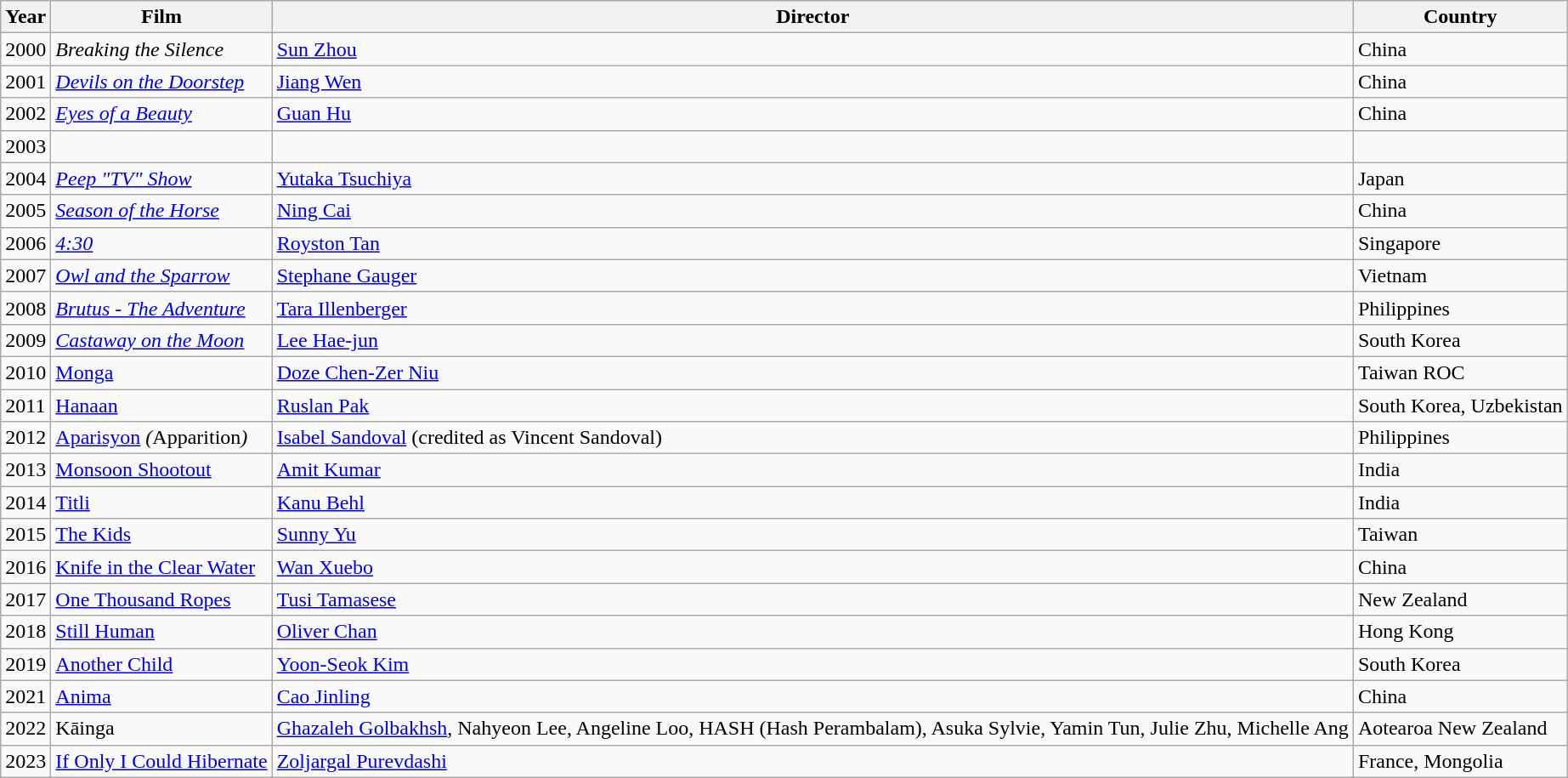<table class=wikitable>
<tr>
<th>Year</th>
<th>Film</th>
<th>Director</th>
<th>Country</th>
</tr>
<tr>
<td>2000</td>
<td><em>Breaking the Silence</em></td>
<td><a href='#'>Sun Zhou</a></td>
<td>China</td>
</tr>
<tr>
<td>2001</td>
<td><em><a href='#'>Devils on the Doorstep</a></em></td>
<td><a href='#'>Jiang Wen</a></td>
<td>China</td>
</tr>
<tr>
<td>2002</td>
<td><em><a href='#'>Eyes of a Beauty</a></em></td>
<td><a href='#'>Guan Hu</a></td>
<td>China</td>
</tr>
<tr>
<td>2003</td>
<td></td>
<td></td>
<td></td>
</tr>
<tr>
<td>2004</td>
<td><em><a href='#'>Peep "TV" Show</a></em></td>
<td><a href='#'>Yutaka Tsuchiya</a></td>
<td>Japan</td>
</tr>
<tr>
<td>2005</td>
<td><em><a href='#'>Season of the Horse</a></em></td>
<td><a href='#'>Ning Cai</a></td>
<td>China</td>
</tr>
<tr>
<td>2006</td>
<td><em><a href='#'>4:30</a></em></td>
<td><a href='#'>Royston Tan</a></td>
<td>Singapore</td>
</tr>
<tr>
<td>2007</td>
<td><em><a href='#'>Owl and the Sparrow</a></em></td>
<td><a href='#'>Stephane Gauger</a></td>
<td>Vietnam</td>
</tr>
<tr>
<td>2008</td>
<td><em><a href='#'>Brutus - The Adventure</a></em></td>
<td><a href='#'>Tara Illenberger</a></td>
<td>Philippines</td>
</tr>
<tr>
<td>2009</td>
<td><em><a href='#'>Castaway on the Moon</a><strong></td>
<td><a href='#'>Lee Hae-jun</a></td>
<td>South Korea</td>
</tr>
<tr>
<td>2010</td>
<td></em><a href='#'>Monga</a><em></td>
<td><a href='#'>Doze Chen-Zer Niu</a></td>
<td>Taiwan ROC</td>
</tr>
<tr>
<td>2011</td>
<td></em><a href='#'>Hanaan</a><em></td>
<td><a href='#'>Ruslan Pak</a></td>
<td>South Korea, Uzbekistan</td>
</tr>
<tr>
<td>2012</td>
<td></em><a href='#'>Aparisyon</a><em> (</em>Apparition<em>)</td>
<td><a href='#'>Isabel Sandoval</a> (credited as Vincent Sandoval)</td>
<td>Philippines</td>
</tr>
<tr>
<td>2013</td>
<td></em><a href='#'>Monsoon Shootout</a><em></td>
<td><a href='#'>Amit Kumar</a></td>
<td>India</td>
</tr>
<tr>
<td>2014</td>
<td></em><a href='#'>Titli</a><em></td>
<td><a href='#'>Kanu Behl</a></td>
<td>India</td>
</tr>
<tr>
<td>2015</td>
<td></em><a href='#'>The Kids</a><em></td>
<td><a href='#'>Sunny Yu</a></td>
<td>Taiwan</td>
</tr>
<tr>
<td>2016</td>
<td></em><a href='#'>Knife in the Clear Water</a><em></td>
<td><a href='#'>Wan Xuebo</a></td>
<td>China</td>
</tr>
<tr>
<td>2017</td>
<td></em><a href='#'>One Thousand Ropes</a><em></td>
<td><a href='#'>Tusi Tamasese</a></td>
<td>New Zealand</td>
</tr>
<tr>
<td>2018</td>
<td></em><a href='#'>Still Human</a><em></td>
<td><a href='#'>Oliver Chan</a></td>
<td>Hong Kong</td>
</tr>
<tr>
<td>2019</td>
<td></em><a href='#'>Another Child</a><em></td>
<td><a href='#'>Yoon-Seok Kim</a></td>
<td>South Korea</td>
</tr>
<tr>
<td>2021</td>
<td></em><a href='#'>Anima</a><em></td>
<td><a href='#'>Cao Jinling</a></td>
<td>China</td>
</tr>
<tr>
<td>2022</td>
<td></em>Kāinga<em></td>
<td><a href='#'>Ghazaleh Golbakhsh</a>, Nahyeon Lee, Angeline Loo, HASH (Hash Perambalam), Asuka Sylvie, Yamin Tun, Julie Zhu, Michelle Ang</td>
<td>Aotearoa New Zealand</td>
</tr>
<tr>
<td>2023</td>
<td></em><a href='#'>If Only I Could Hibernate</a><em></td>
<td><a href='#'>Zoljargal Purevdashi</a></td>
<td>France, Mongolia</td>
</tr>
</table>
